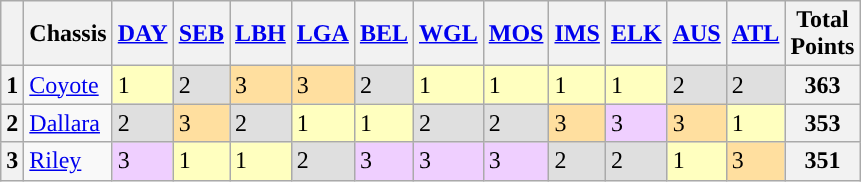<table class="wikitable">
<tr>
<th></th>
<th>Chassis</th>
<th><a href='#'>DAY</a></th>
<th><a href='#'>SEB</a></th>
<th><a href='#'>LBH</a></th>
<th><a href='#'>LGA</a></th>
<th><a href='#'>BEL</a></th>
<th><a href='#'>WGL</a></th>
<th><a href='#'>MOS</a></th>
<th><a href='#'>IMS</a></th>
<th><a href='#'>ELK</a></th>
<th><a href='#'>AUS</a></th>
<th><a href='#'>ATL</a></th>
<th>Total<br>Points</th>
</tr>
<tr>
<th>1</th>
<td><a href='#'>Coyote</a></td>
<td style="background:#FFFFBF;”">1</td>
<td style="background:#DFDFDF;”">2</td>
<td style="background:#FFDF9F;”">3</td>
<td style="background:#FFDF9F;”">3</td>
<td style="background:#DFDFDF;”">2</td>
<td style="background:#FFFFBF;”">1</td>
<td style="background:#FFFFBF;”">1</td>
<td style="background:#FFFFBF;”">1</td>
<td style="background:#FFFFBF;”">1</td>
<td style="background:#DFDFDF;”">2</td>
<td style="background:#DFDFDF;”">2</td>
<th>363</th>
</tr>
<tr>
<th>2</th>
<td><a href='#'>Dallara</a></td>
<td style="background:#DFDFDF;”">2</td>
<td style="background:#FFDF9F;”">3</td>
<td style="background:#DFDFDF;”">2</td>
<td style="background:#FFFFBF;”">1</td>
<td style="background:#FFFFBF;”">1</td>
<td style="background:#DFDFDF;”">2</td>
<td style="background:#DFDFDF;”">2</td>
<td style="background:#FFDF9F;”">3</td>
<td style="background:#EFCFFF;">3</td>
<td style="background:#FFDF9F;”">3</td>
<td style="background:#FFFFBF;”">1</td>
<th>353</th>
</tr>
<tr>
<th>3</th>
<td><a href='#'>Riley</a></td>
<td style="background:#EFCFFF;">3</td>
<td style="background:#FFFFBF;”">1</td>
<td style="background:#FFFFBF;”">1</td>
<td style="background:#DFDFDF;”">2</td>
<td style="background:#EFCFFF;">3</td>
<td style="background:#EFCFFF;">3</td>
<td style="background:#EFCFFF;">3</td>
<td style="background:#DFDFDF;”">2</td>
<td style="background:#DFDFDF;”">2</td>
<td style="background:#FFFFBF;”">1</td>
<td style="background:#FFDF9F;”">3</td>
<th>351</th>
</tr>
</table>
